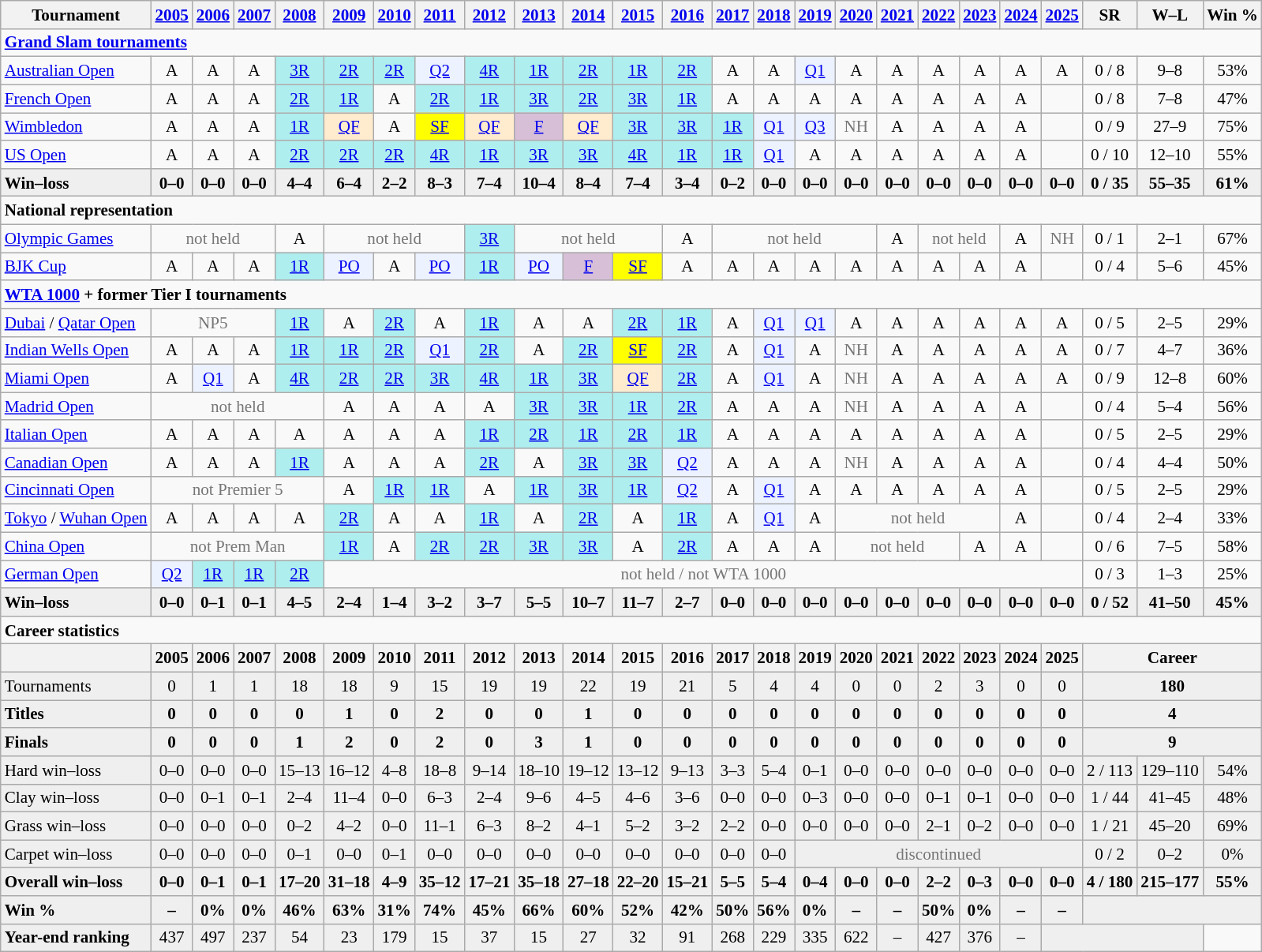<table class="wikitable nowrap" style=font-size:88%;text-align:center>
<tr>
<th>Tournament</th>
<th><a href='#'>2005</a></th>
<th><a href='#'>2006</a></th>
<th><a href='#'>2007</a></th>
<th><a href='#'>2008</a></th>
<th><a href='#'>2009</a></th>
<th><a href='#'>2010</a></th>
<th><a href='#'>2011</a></th>
<th><a href='#'>2012</a></th>
<th><a href='#'>2013</a></th>
<th><a href='#'>2014</a></th>
<th><a href='#'>2015</a></th>
<th><a href='#'>2016</a></th>
<th><a href='#'>2017</a></th>
<th><a href='#'>2018</a></th>
<th><a href='#'>2019</a></th>
<th><a href='#'>2020</a></th>
<th><a href='#'>2021</a></th>
<th><a href='#'>2022</a></th>
<th><a href='#'>2023</a></th>
<th><a href='#'>2024</a></th>
<th><a href='#'>2025</a></th>
<th>SR</th>
<th>W–L</th>
<th>Win %</th>
</tr>
<tr>
<td colspan="25" align="left"><strong><a href='#'>Grand Slam tournaments</a></strong></td>
</tr>
<tr>
<td align=left><a href='#'>Australian Open</a></td>
<td>A</td>
<td>A</td>
<td>A</td>
<td bgcolor=afeeee><a href='#'>3R</a></td>
<td bgcolor=afeeee><a href='#'>2R</a></td>
<td bgcolor=afeeee><a href='#'>2R</a></td>
<td bgcolor=ecf2ff><a href='#'>Q2</a></td>
<td bgcolor=afeeee><a href='#'>4R</a></td>
<td bgcolor=afeeee><a href='#'>1R</a></td>
<td bgcolor=afeeee><a href='#'>2R</a></td>
<td bgcolor=afeeee><a href='#'>1R</a></td>
<td bgcolor=afeeee><a href='#'>2R</a></td>
<td>A</td>
<td>A</td>
<td bgcolor=ecf2ff><a href='#'>Q1</a></td>
<td>A</td>
<td>A</td>
<td>A</td>
<td>A</td>
<td>A</td>
<td>A</td>
<td>0 / 8</td>
<td>9–8</td>
<td>53%</td>
</tr>
<tr>
<td align=left><a href='#'>French Open</a></td>
<td>A</td>
<td>A</td>
<td>A</td>
<td bgcolor=afeeee><a href='#'>2R</a></td>
<td bgcolor=afeeee><a href='#'>1R</a></td>
<td>A</td>
<td bgcolor=afeeee><a href='#'>2R</a></td>
<td bgcolor=afeeee><a href='#'>1R</a></td>
<td bgcolor=afeeee><a href='#'>3R</a></td>
<td bgcolor=afeeee><a href='#'>2R</a></td>
<td bgcolor=afeeee><a href='#'>3R</a></td>
<td bgcolor=afeeee><a href='#'>1R</a></td>
<td>A</td>
<td>A</td>
<td>A</td>
<td>A</td>
<td>A</td>
<td>A</td>
<td>A</td>
<td>A</td>
<td></td>
<td>0 / 8</td>
<td>7–8</td>
<td>47%</td>
</tr>
<tr>
<td align=left><a href='#'>Wimbledon</a></td>
<td>A</td>
<td>A</td>
<td>A</td>
<td bgcolor=afeeee><a href='#'>1R</a></td>
<td bgcolor=ffebcd><a href='#'>QF</a></td>
<td>A</td>
<td bgcolor=yellow><a href='#'>SF</a></td>
<td bgcolor=ffebcd><a href='#'>QF</a></td>
<td bgcolor=thistle><a href='#'>F</a></td>
<td bgcolor=ffebcd><a href='#'>QF</a></td>
<td bgcolor=afeeee><a href='#'>3R</a></td>
<td bgcolor=afeeee><a href='#'>3R</a></td>
<td bgcolor=afeeee><a href='#'>1R</a></td>
<td bgcolor=ecf2ff><a href='#'>Q1</a></td>
<td bgcolor=ecf2ff><a href='#'>Q3</a></td>
<td style="color:#767676;">NH</td>
<td>A</td>
<td>A</td>
<td>A</td>
<td>A</td>
<td></td>
<td>0 / 9</td>
<td>27–9</td>
<td>75%</td>
</tr>
<tr>
<td align=left><a href='#'>US Open</a></td>
<td>A</td>
<td>A</td>
<td>A</td>
<td bgcolor=afeeee><a href='#'>2R</a></td>
<td bgcolor=afeeee><a href='#'>2R</a></td>
<td bgcolor=afeeee><a href='#'>2R</a></td>
<td bgcolor=afeeee><a href='#'>4R</a></td>
<td bgcolor=afeeee><a href='#'>1R</a></td>
<td bgcolor=afeeee><a href='#'>3R</a></td>
<td bgcolor=afeeee><a href='#'>3R</a></td>
<td bgcolor=afeeee><a href='#'>4R</a></td>
<td bgcolor=afeeee><a href='#'>1R</a></td>
<td bgcolor=afeeee><a href='#'>1R</a></td>
<td bgcolor=ecf2ff><a href='#'>Q1</a></td>
<td>A</td>
<td>A</td>
<td>A</td>
<td>A</td>
<td>A</td>
<td>A</td>
<td></td>
<td>0 / 10</td>
<td>12–10</td>
<td>55%</td>
</tr>
<tr style="font-weight:bold; background:#efefef;">
<td style=text-align:left>Win–loss</td>
<td>0–0</td>
<td>0–0</td>
<td>0–0</td>
<td>4–4</td>
<td>6–4</td>
<td>2–2</td>
<td>8–3</td>
<td>7–4</td>
<td>10–4</td>
<td>8–4</td>
<td>7–4</td>
<td>3–4</td>
<td>0–2</td>
<td>0–0</td>
<td>0–0</td>
<td>0–0</td>
<td>0–0</td>
<td>0–0</td>
<td>0–0</td>
<td>0–0</td>
<td>0–0</td>
<td>0 / 35</td>
<td>55–35</td>
<td>61%</td>
</tr>
<tr>
<td colspan="25" align="left"><strong>National representation</strong></td>
</tr>
<tr>
<td align=left><a href='#'>Olympic Games</a></td>
<td colspan=3 style=color:#767676>not held</td>
<td>A</td>
<td colspan=3 style=color:#767676>not held</td>
<td bgcolor=afeeee><a href='#'>3R</a></td>
<td colspan=3 style=color:#767676>not held</td>
<td>A</td>
<td colspan=4 style=color:#767676>not held</td>
<td>A</td>
<td colspan=2 style=color:#767676>not held</td>
<td>A</td>
<td style=color:#767676>NH</td>
<td>0 / 1</td>
<td>2–1</td>
<td>67%</td>
</tr>
<tr>
<td align=left><a href='#'>BJK Cup</a></td>
<td>A</td>
<td>A</td>
<td>A</td>
<td bgcolor=afeeee><a href='#'>1R</a></td>
<td bgcolor=ecf2ff><a href='#'>PO</a></td>
<td>A</td>
<td bgcolor=ecf2ff><a href='#'>PO</a></td>
<td bgcolor=afeeee><a href='#'>1R</a></td>
<td bgcolor=ecf2ff><a href='#'>PO</a></td>
<td bgcolor=thistle><a href='#'>F</a></td>
<td bgcolor=yellow><a href='#'>SF</a></td>
<td>A</td>
<td>A</td>
<td>A</td>
<td>A</td>
<td>A</td>
<td>A</td>
<td>A</td>
<td>A</td>
<td>A</td>
<td></td>
<td>0 / 4</td>
<td>5–6</td>
<td>45%</td>
</tr>
<tr>
<td colspan="25" align="left"><strong><a href='#'>WTA 1000</a> + former Tier I tournaments</strong></td>
</tr>
<tr>
<td align=left><a href='#'>Dubai</a> / <a href='#'>Qatar Open</a></td>
<td colspan=3 style=color:#767676>NP5</td>
<td bgcolor=afeeee><a href='#'>1R</a></td>
<td>A</td>
<td bgcolor=afeeee><a href='#'>2R</a></td>
<td>A</td>
<td bgcolor=afeeee><a href='#'>1R</a></td>
<td>A</td>
<td>A</td>
<td bgcolor=afeeee><a href='#'>2R</a></td>
<td bgcolor=afeeee><a href='#'>1R</a></td>
<td>A</td>
<td bgcolor=ecf2ff><a href='#'>Q1</a></td>
<td bgcolor=ecf2ff><a href='#'>Q1</a></td>
<td>A</td>
<td>A</td>
<td>A</td>
<td>A</td>
<td>A</td>
<td>A</td>
<td>0 / 5</td>
<td>2–5</td>
<td>29%</td>
</tr>
<tr>
<td align=left><a href='#'>Indian Wells Open</a></td>
<td>A</td>
<td>A</td>
<td>A</td>
<td bgcolor=afeeee><a href='#'>1R</a></td>
<td bgcolor=afeeee><a href='#'>1R</a></td>
<td bgcolor=afeeee><a href='#'>2R</a></td>
<td bgcolor=ecf2ff><a href='#'>Q1</a></td>
<td bgcolor=afeeee><a href='#'>2R</a></td>
<td>A</td>
<td bgcolor=afeeee><a href='#'>2R</a></td>
<td bgcolor=yellow><a href='#'>SF</a></td>
<td bgcolor=afeeee><a href='#'>2R</a></td>
<td>A</td>
<td bgcolor=ecf2ff><a href='#'>Q1</a></td>
<td>A</td>
<td style=color:#767676>NH</td>
<td>A</td>
<td>A</td>
<td>A</td>
<td>A</td>
<td>A</td>
<td>0 / 7</td>
<td>4–7</td>
<td>36%</td>
</tr>
<tr>
<td align=left><a href='#'>Miami Open</a></td>
<td>A</td>
<td bgcolor=ecf2ff><a href='#'>Q1</a></td>
<td>A</td>
<td bgcolor=afeeee><a href='#'>4R</a></td>
<td bgcolor=afeeee><a href='#'>2R</a></td>
<td bgcolor=afeeee><a href='#'>2R</a></td>
<td bgcolor=afeeee><a href='#'>3R</a></td>
<td bgcolor=afeeee><a href='#'>4R</a></td>
<td bgcolor=afeeee><a href='#'>1R</a></td>
<td bgcolor=afeeee><a href='#'>3R</a></td>
<td bgcolor=ffebcd><a href='#'>QF</a></td>
<td bgcolor=afeeee><a href='#'>2R</a></td>
<td>A</td>
<td bgcolor=ecf2ff><a href='#'>Q1</a></td>
<td>A</td>
<td style="color:#767676;">NH</td>
<td>A</td>
<td>A</td>
<td>A</td>
<td>A</td>
<td>A</td>
<td>0 / 9</td>
<td>12–8</td>
<td>60%</td>
</tr>
<tr>
<td align=left><a href='#'>Madrid Open</a></td>
<td colspan=4 style=color:#767676>not held</td>
<td>A</td>
<td>A</td>
<td>A</td>
<td>A</td>
<td bgcolor=afeeee><a href='#'>3R</a></td>
<td bgcolor=afeeee><a href='#'>3R</a></td>
<td bgcolor=afeeee><a href='#'>1R</a></td>
<td bgcolor=afeeee><a href='#'>2R</a></td>
<td>A</td>
<td>A</td>
<td>A</td>
<td style="color:#767676;">NH</td>
<td>A</td>
<td>A</td>
<td>A</td>
<td>A</td>
<td></td>
<td>0 / 4</td>
<td>5–4</td>
<td>56%</td>
</tr>
<tr>
<td align=left><a href='#'>Italian Open</a></td>
<td>A</td>
<td>A</td>
<td>A</td>
<td>A</td>
<td>A</td>
<td>A</td>
<td>A</td>
<td bgcolor=afeeee><a href='#'>1R</a></td>
<td bgcolor=afeeee><a href='#'>2R</a></td>
<td bgcolor=afeeee><a href='#'>1R</a></td>
<td bgcolor=afeeee><a href='#'>2R</a></td>
<td bgcolor=afeeee><a href='#'>1R</a></td>
<td>A</td>
<td>A</td>
<td>A</td>
<td>A</td>
<td>A</td>
<td>A</td>
<td>A</td>
<td>A</td>
<td></td>
<td>0 / 5</td>
<td>2–5</td>
<td>29%</td>
</tr>
<tr>
<td align=left><a href='#'>Canadian Open</a></td>
<td>A</td>
<td>A</td>
<td>A</td>
<td bgcolor=afeeee><a href='#'>1R</a></td>
<td>A</td>
<td>A</td>
<td>A</td>
<td bgcolor=afeeee><a href='#'>2R</a></td>
<td>A</td>
<td bgcolor=afeeee><a href='#'>3R</a></td>
<td bgcolor=afeeee><a href='#'>3R</a></td>
<td bgcolor=ecf2ff><a href='#'>Q2</a></td>
<td>A</td>
<td>A</td>
<td>A</td>
<td style="color:#767676;">NH</td>
<td>A</td>
<td>A</td>
<td>A</td>
<td>A</td>
<td></td>
<td>0 / 4</td>
<td>4–4</td>
<td>50%</td>
</tr>
<tr>
<td align=left><a href='#'>Cincinnati Open</a></td>
<td colspan=4 style=color:#767676>not Premier 5</td>
<td>A</td>
<td bgcolor=afeeee><a href='#'>1R</a></td>
<td bgcolor=afeeee><a href='#'>1R</a></td>
<td>A</td>
<td bgcolor=afeeee><a href='#'>1R</a></td>
<td bgcolor=afeeee><a href='#'>3R</a></td>
<td bgcolor=afeeee><a href='#'>1R</a></td>
<td bgcolor=ecf2ff><a href='#'>Q2</a></td>
<td>A</td>
<td bgcolor=ecf2ff><a href='#'>Q1</a></td>
<td>A</td>
<td>A</td>
<td>A</td>
<td>A</td>
<td>A</td>
<td>A</td>
<td></td>
<td>0 / 5</td>
<td>2–5</td>
<td>29%</td>
</tr>
<tr>
<td align=left><a href='#'>Tokyo</a> / <a href='#'>Wuhan Open</a></td>
<td>A</td>
<td>A</td>
<td>A</td>
<td>A</td>
<td bgcolor=afeeee><a href='#'>2R</a></td>
<td>A</td>
<td>A</td>
<td bgcolor=afeeee><a href='#'>1R</a></td>
<td>A</td>
<td bgcolor=afeeee><a href='#'>2R</a></td>
<td>A</td>
<td bgcolor=afeeee><a href='#'>1R</a></td>
<td>A</td>
<td bgcolor=ecf2ff><a href='#'>Q1</a></td>
<td>A</td>
<td colspan=4 style=color:#767676>not held</td>
<td>A</td>
<td></td>
<td>0 / 4</td>
<td>2–4</td>
<td>33%</td>
</tr>
<tr>
<td align=left><a href='#'>China Open</a></td>
<td colspan=4 style=color:#767676>not Prem Man</td>
<td bgcolor=afeeee><a href='#'>1R</a></td>
<td>A</td>
<td bgcolor=afeeee><a href='#'>2R</a></td>
<td bgcolor=afeeee><a href='#'>2R</a></td>
<td bgcolor=afeeee><a href='#'>3R</a></td>
<td bgcolor=afeeee><a href='#'>3R</a></td>
<td>A</td>
<td bgcolor=afeeee><a href='#'>2R</a></td>
<td>A</td>
<td>A</td>
<td>A</td>
<td colspan=3 style=color:#767676>not held</td>
<td>A</td>
<td>A</td>
<td></td>
<td>0 / 6</td>
<td>7–5</td>
<td>58%</td>
</tr>
<tr>
<td align=left><a href='#'>German Open</a></td>
<td bgcolor=ecf2ff><a href='#'>Q2</a></td>
<td bgcolor=afeeee><a href='#'>1R</a></td>
<td bgcolor=afeeee><a href='#'>1R</a></td>
<td bgcolor=afeeee><a href='#'>2R</a></td>
<td colspan=17 style=color:#767676>not held / not WTA 1000</td>
<td>0 / 3</td>
<td>1–3</td>
<td>25%</td>
</tr>
<tr style="font-weight:bold; background:#efefef;">
<td style=text-align:left>Win–loss</td>
<td>0–0</td>
<td>0–1</td>
<td>0–1</td>
<td>4–5</td>
<td>2–4</td>
<td>1–4</td>
<td>3–2</td>
<td>3–7</td>
<td>5–5</td>
<td>10–7</td>
<td>11–7</td>
<td>2–7</td>
<td>0–0</td>
<td>0–0</td>
<td>0–0</td>
<td>0–0</td>
<td>0–0</td>
<td>0–0</td>
<td>0–0</td>
<td>0–0</td>
<td>0–0</td>
<td>0 / 52</td>
<td>41–50</td>
<td>45%</td>
</tr>
<tr>
<td colspan="25" align="left"><strong>Career statistics</strong></td>
</tr>
<tr>
<th></th>
<th>2005</th>
<th>2006</th>
<th>2007</th>
<th>2008</th>
<th>2009</th>
<th>2010</th>
<th>2011</th>
<th>2012</th>
<th>2013</th>
<th>2014</th>
<th>2015</th>
<th>2016</th>
<th>2017</th>
<th>2018</th>
<th>2019</th>
<th>2020</th>
<th>2021</th>
<th>2022</th>
<th>2023</th>
<th>2024</th>
<th>2025</th>
<th colspan="3">Career</th>
</tr>
<tr bgcolor=efefef>
<td align=left>Tournaments</td>
<td>0</td>
<td>1</td>
<td>1</td>
<td>18</td>
<td>18</td>
<td>9</td>
<td>15</td>
<td>19</td>
<td>19</td>
<td>22</td>
<td>19</td>
<td>21</td>
<td>5</td>
<td>4</td>
<td>4</td>
<td>0</td>
<td>0</td>
<td>2</td>
<td>3</td>
<td>0</td>
<td>0</td>
<td colspan="3"><strong>180</strong></td>
</tr>
<tr style="font-weight:bold; background:#efefef;">
<td style=text-align:left>Titles</td>
<td>0</td>
<td>0</td>
<td>0</td>
<td>0</td>
<td>1</td>
<td>0</td>
<td>2</td>
<td>0</td>
<td>0</td>
<td>1</td>
<td>0</td>
<td>0</td>
<td>0</td>
<td>0</td>
<td>0</td>
<td>0</td>
<td>0</td>
<td>0</td>
<td>0</td>
<td>0</td>
<td>0</td>
<td colspan="3">4</td>
</tr>
<tr style="font-weight:bold; background:#efefef;">
<td style=text-align:left>Finals</td>
<td>0</td>
<td>0</td>
<td>0</td>
<td>1</td>
<td>2</td>
<td>0</td>
<td>2</td>
<td>0</td>
<td>3</td>
<td>1</td>
<td>0</td>
<td>0</td>
<td>0</td>
<td>0</td>
<td>0</td>
<td>0</td>
<td>0</td>
<td>0</td>
<td>0</td>
<td>0</td>
<td>0</td>
<td colspan="3">9</td>
</tr>
<tr bgcolor=efefef>
<td align=left>Hard win–loss</td>
<td>0–0</td>
<td>0–0</td>
<td>0–0</td>
<td>15–13</td>
<td>16–12</td>
<td>4–8</td>
<td>18–8</td>
<td>9–14</td>
<td>18–10</td>
<td>19–12</td>
<td>13–12</td>
<td>9–13</td>
<td>3–3</td>
<td>5–4</td>
<td>0–1</td>
<td>0–0</td>
<td>0–0</td>
<td>0–0</td>
<td>0–0</td>
<td>0–0</td>
<td>0–0</td>
<td>2 / 113</td>
<td>129–110</td>
<td>54%</td>
</tr>
<tr bgcolor=efefef>
<td align=left>Clay win–loss</td>
<td>0–0</td>
<td>0–1</td>
<td>0–1</td>
<td>2–4</td>
<td>11–4</td>
<td>0–0</td>
<td>6–3</td>
<td>2–4</td>
<td>9–6</td>
<td>4–5</td>
<td>4–6</td>
<td>3–6</td>
<td>0–0</td>
<td>0–0</td>
<td>0–3</td>
<td>0–0</td>
<td>0–0</td>
<td>0–1</td>
<td>0–1</td>
<td>0–0</td>
<td>0–0</td>
<td>1 / 44</td>
<td>41–45</td>
<td>48%</td>
</tr>
<tr bgcolor=efefef>
<td align=left>Grass win–loss</td>
<td>0–0</td>
<td>0–0</td>
<td>0–0</td>
<td>0–2</td>
<td>4–2</td>
<td>0–0</td>
<td>11–1</td>
<td>6–3</td>
<td>8–2</td>
<td>4–1</td>
<td>5–2</td>
<td>3–2</td>
<td>2–2</td>
<td>0–0</td>
<td>0–0</td>
<td>0–0</td>
<td>0–0</td>
<td>2–1</td>
<td>0–2</td>
<td>0–0</td>
<td>0–0</td>
<td>1 / 21</td>
<td>45–20</td>
<td>69%</td>
</tr>
<tr bgcolor=efefef>
<td align=left>Carpet win–loss</td>
<td>0–0</td>
<td>0–0</td>
<td>0–0</td>
<td>0–1</td>
<td>0–0</td>
<td>0–1</td>
<td>0–0</td>
<td>0–0</td>
<td>0–0</td>
<td>0–0</td>
<td>0–0</td>
<td>0–0</td>
<td>0–0</td>
<td>0–0</td>
<td colspan=7 style=color:#767676>discontinued</td>
<td>0 / 2</td>
<td>0–2</td>
<td>0%</td>
</tr>
<tr style="font-weight:bold; background:#efefef;">
<td style=text-align:left>Overall win–loss</td>
<td>0–0</td>
<td>0–1</td>
<td>0–1</td>
<td>17–20</td>
<td>31–18</td>
<td>4–9</td>
<td>35–12</td>
<td>17–21</td>
<td>35–18</td>
<td>27–18</td>
<td>22–20</td>
<td>15–21</td>
<td>5–5</td>
<td>5–4</td>
<td>0–4</td>
<td>0–0</td>
<td>0–0</td>
<td>2–2</td>
<td>0–3</td>
<td>0–0</td>
<td>0–0</td>
<td>4 / 180</td>
<td>215–177</td>
<td>55%</td>
</tr>
<tr style="font-weight:bold; background:#efefef;">
<td style=text-align:left>Win %</td>
<td>–</td>
<td>0%</td>
<td>0%</td>
<td>46%</td>
<td>63%</td>
<td>31%</td>
<td>74%</td>
<td>45%</td>
<td>66%</td>
<td>60%</td>
<td>52%</td>
<td>42%</td>
<td>50%</td>
<td>56%</td>
<td>0%</td>
<td>–</td>
<td>–</td>
<td>50%</td>
<td>0%</td>
<td>–</td>
<td>–</td>
<td colspan="3"></td>
</tr>
<tr bgcolor=efefef>
<td style=text-align:left><strong>Year-end ranking</strong></td>
<td>437</td>
<td>497</td>
<td>237</td>
<td>54</td>
<td>23</td>
<td>179</td>
<td>15</td>
<td>37</td>
<td>15</td>
<td>27</td>
<td>32</td>
<td>91</td>
<td>268</td>
<td>229</td>
<td>335</td>
<td>622</td>
<td>–</td>
<td>427</td>
<td>376</td>
<td>–</td>
<td colspan="3"></td>
</tr>
</table>
